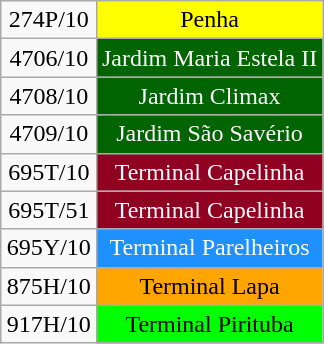<table class="sortable wikitable" style="margin: 0 auto; text-align:center;">
<tr>
<td align="center">274P/10</td>
<td align="center" bgcolor="yellow">Penha</td>
</tr>
<tr>
<td align="center">4706/10</td>
<td align="center" bgcolor="#006400" style="color:white">Jardim Maria Estela II</td>
</tr>
<tr>
<td align="center">4708/10</td>
<td align="center" bgcolor="#006400" style="color:white">Jardim Climax</td>
</tr>
<tr>
<td align="center">4709/10</td>
<td align="center" bgcolor="#006400" style="color:white">Jardim São Savério</td>
</tr>
<tr>
<td align="center">695T/10</td>
<td align="center" bgcolor="#900020" style="color:white">Terminal Capelinha</td>
</tr>
<tr>
<td align="center">695T/51</td>
<td align="center" bgcolor="#900020" style="color:white">Terminal Capelinha</td>
</tr>
<tr>
<td align="center">695Y/10</td>
<td align="center" bgcolor="#1E90FF" style="color:white">Terminal Parelheiros</td>
</tr>
<tr>
<td align="center">875H/10</td>
<td align="center" bgcolor="orange">Terminal Lapa</td>
</tr>
<tr>
<td align="center">917H/10</td>
<td align="center" bgcolor="#00FF00">Terminal Pirituba</td>
</tr>
</table>
